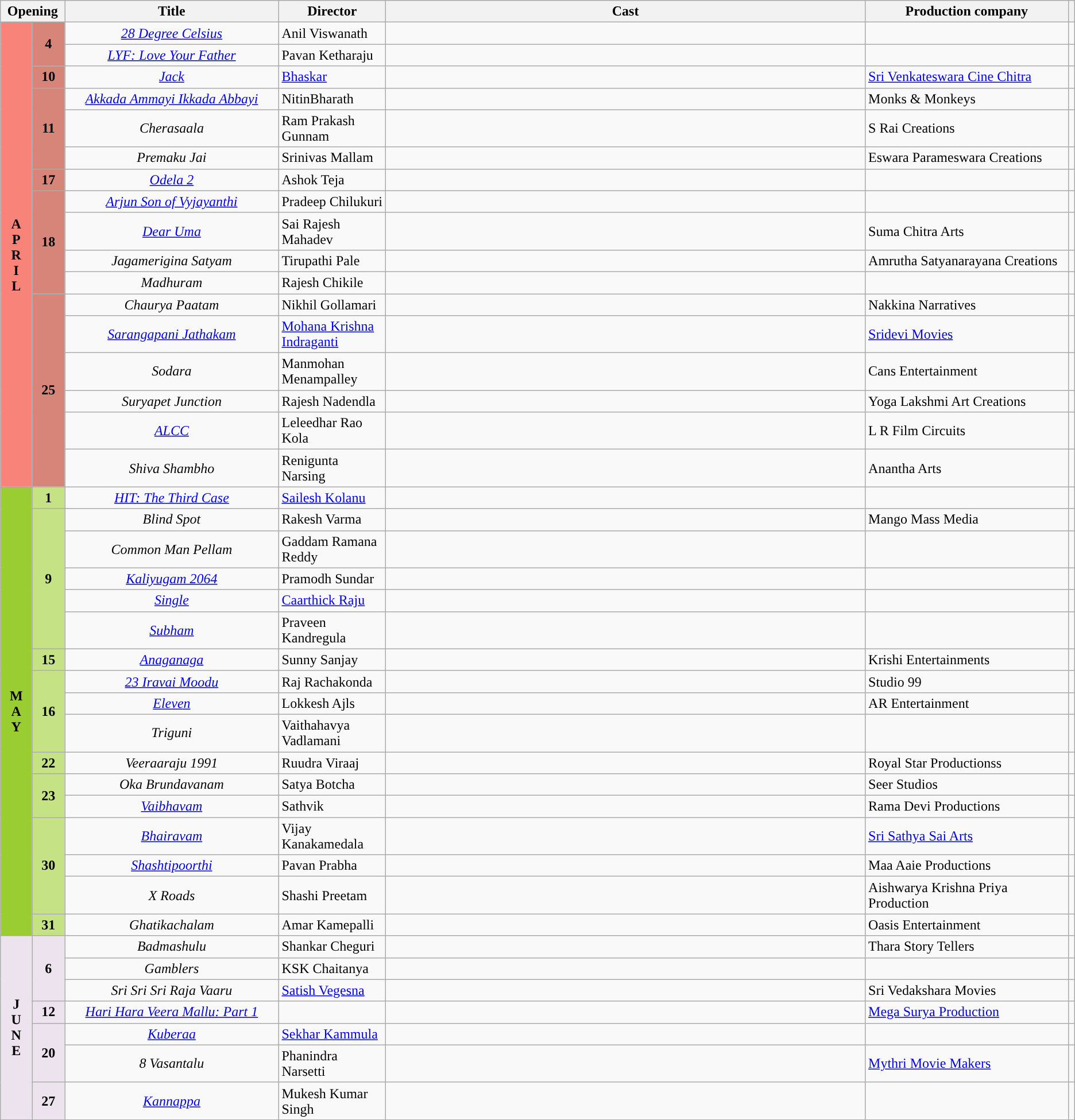<table class="wikitable sortable">
<tr>
<th colspan="2" style="width:6%;">Opening</th>
<th style="width:20%;">Title</th>
<th style="width:10%;">Director</th>
<th style="width:45%;">Cast</th>
<th style="width:30%;">Production company</th>
<th class="unsortable" style="width:1%;"></th>
</tr>
<tr>
<th rowspan="17" style="text-align:center; background:#F88379; textcolor:#000;">A<br>P<br>R<br>I<br>L</th>
<th rowspan="2" style="text-align:center; background:#d88579;" ;>4</th>
<td style="text-align:center;"><em><a href='#'>28 Degree Celsius</a></em></td>
<td>Anil Viswanath</td>
<td></td>
<td></td>
<td style="text-align:center;"></td>
</tr>
<tr>
<td style="text-align:center;"><em><a href='#'>LYF: Love Your Father</a></em></td>
<td>Pavan Ketharaju</td>
<td></td>
<td></td>
<td style="text-align:center;"></td>
</tr>
<tr>
<td style="text-align:center; background:#d88579;" ;><strong>10</strong></td>
<td style="text-align:center;"><em><a href='#'>Jack</a></em></td>
<td><a href='#'>Bhaskar</a></td>
<td></td>
<td><a href='#'>Sri Venkateswara Cine Chitra</a></td>
<td style="text-align:center;"></td>
</tr>
<tr>
<td rowspan="3" style="text-align:center; background:#d88579;" ;><strong>11</strong></td>
<td style="text-align:center;"><em><a href='#'>Akkada Ammayi Ikkada Abbayi</a></em></td>
<td>NitinBharath</td>
<td></td>
<td>Monks & Monkeys</td>
<td style="text-align:center;"></td>
</tr>
<tr>
<td style="text-align:center;"><em>Cherasaala</em></td>
<td>Ram Prakash Gunnam</td>
<td></td>
<td>S Rai Creations</td>
<td style="text-align:center;"></td>
</tr>
<tr>
<td style="text-align:center;"><em>Premaku Jai</em></td>
<td>Srinivas Mallam</td>
<td></td>
<td>Eswara Parameswara Creations</td>
<td style="text-align:center;"></td>
</tr>
<tr>
<td style="text-align:center; background:#d88579;" ;><strong>17</strong></td>
<td style="text-align:center;"><em><a href='#'>Odela 2</a></em></td>
<td>Ashok Teja</td>
<td></td>
<td></td>
<td style="text-align:center;"></td>
</tr>
<tr>
<td rowspan="4" style="text-align:center; background:#d88579;" ;><strong>18</strong></td>
<td style="text-align:center;"><em><a href='#'>Arjun Son of Vyjayanthi</a></em></td>
<td>Pradeep Chilukuri</td>
<td></td>
<td></td>
<td style="text-align:center;"></td>
</tr>
<tr>
<td style="text-align:center;"><em><a href='#'>Dear Uma</a></em></td>
<td>Sai Rajesh Mahadev</td>
<td></td>
<td>Suma Chitra Arts</td>
<td style="text-align:center;"></td>
</tr>
<tr>
<td style="text-align:center;"><em>Jagamerigina Satyam</em></td>
<td>Tirupathi Pale</td>
<td></td>
<td>Amrutha Satyanarayana Creations</td>
<td style="text-align:center;"></td>
</tr>
<tr>
<td style="text-align:center;"><em>Madhuram</em></td>
<td>Rajesh Chikile</td>
<td></td>
<td></td>
<td style="text-align:center;"></td>
</tr>
<tr>
<td rowspan="6" style="text-align:center; background:#d88579;" ;><strong>25</strong></td>
<td style="text-align:center;"><em>Chaurya Paatam</em></td>
<td>Nikhil Gollamari</td>
<td></td>
<td>Nakkina Narratives</td>
<td style="text-align:center;"></td>
</tr>
<tr>
<td style="text-align:center;"><em><a href='#'>Sarangapani Jathakam</a></em></td>
<td><a href='#'>Mohana Krishna Indraganti</a></td>
<td></td>
<td><a href='#'>Sridevi Movies</a></td>
<td style="text-align:center;"></td>
</tr>
<tr>
<td style="text-align:center;"><em>Sodara</em></td>
<td>Manmohan Menampalley</td>
<td></td>
<td>Cans Entertainment</td>
<td style="text-align:center;"></td>
</tr>
<tr>
<td style="text-align:center;"><em>Suryapet Junction</em></td>
<td>Rajesh Nadendla</td>
<td></td>
<td>Yoga Lakshmi Art Creations</td>
<td style="text-align:center;"></td>
</tr>
<tr>
<td style="text-align:center;"><em><a href='#'>ALCC</a></em></td>
<td>Leleedhar Rao Kola</td>
<td></td>
<td>L R Film Circuits</td>
<td style="text-align:center;"></td>
</tr>
<tr>
<td style="text-align:center;"><em>Shiva Shambho</em></td>
<td>Renigunta Narsing</td>
<td></td>
<td>Anantha Arts</td>
<td style="text-align:center;"></td>
</tr>
<tr>
<td rowspan="17" style="text-align:center; background: #9ACD32; textcolor:#000;"><strong>M<br>A<br>Y</strong></td>
<td style="text-align:center; background:#C5E384;" ;><strong>1</strong></td>
<td style="text-align:center;"><em><a href='#'>HIT: The Third Case</a></em></td>
<td><a href='#'>Sailesh Kolanu</a></td>
<td></td>
<td></td>
<td style="text-align:center;"></td>
</tr>
<tr>
<td rowspan="5" style="text-align:center; background:#C5E384" ;><strong>9</strong></td>
<td style="text-align:center;"><em>Blind Spot</em></td>
<td>Rakesh Varma</td>
<td></td>
<td>Mango Mass Media</td>
<td style="text-align:center;"></td>
</tr>
<tr>
<td style="text-align:center;"><em>Common Man Pellam</em></td>
<td>Gaddam Ramana Reddy</td>
<td></td>
<td></td>
<td style="text-align:center;"></td>
</tr>
<tr>
<td style="text-align:center;"><em><a href='#'>Kaliyugam 2064</a></em></td>
<td>Pramodh Sundar</td>
<td></td>
<td></td>
<td style="text-align:center;"></td>
</tr>
<tr>
<td style="text-align:center;"><em><a href='#'>Single</a></em></td>
<td><a href='#'>Caarthick Raju</a></td>
<td></td>
<td></td>
<td style="text-align:center;"></td>
</tr>
<tr>
<td style="text-align:center;"><em><a href='#'>Subham</a></em></td>
<td>Praveen Kandregula</td>
<td></td>
<td></td>
<td style="text-align:center;"></td>
</tr>
<tr>
<td style="text-align:center; background:#C5E384" ;><strong>15</strong></td>
<td style="text-align:center;"><em><a href='#'>Anaganaga</a></em></td>
<td>Sunny Sanjay</td>
<td></td>
<td>Krishi Entertainments</td>
<td style="text-align:center;"></td>
</tr>
<tr>
<td rowspan="3" style="text-align:center; background:#C5E384" ;><strong>16</strong></td>
<td style="text-align:center;"><em><a href='#'>23 Iravai Moodu</a></em></td>
<td>Raj Rachakonda</td>
<td></td>
<td>Studio 99</td>
<td style="text-align:center;"></td>
</tr>
<tr>
<td style="text-align:center;"><em><a href='#'>Eleven</a></em></td>
<td>Lokkesh Ajls</td>
<td></td>
<td>AR Entertainment</td>
<td style="text-align:center;"></td>
</tr>
<tr>
<td style="text-align: center;"><em>Triguni</em></td>
<td>Vaithahavya Vadlamani</td>
<td></td>
<td></td>
<td style="text-align: center;"></td>
</tr>
<tr>
<td style="text-align:center; background:#C5E384" ;><strong>22</strong></td>
<td style="text-align: center;"><em>Veeraaraju 1991</em></td>
<td>Ruudra Viraaj</td>
<td></td>
<td>Royal Star Productionss</td>
<td style="text-align: center;"></td>
</tr>
<tr>
<td rowspan="2" style="text-align:center; background:#C5E384" ;><strong>23</strong></td>
<td style="text-align:center;"><em>Oka Brundavanam</em></td>
<td>Satya Botcha</td>
<td></td>
<td>Seer Studios</td>
<td style="text-align:center;"></td>
</tr>
<tr>
<td style="text-align: center;"><em><a href='#'>Vaibhavam</a></em></td>
<td>Sathvik</td>
<td></td>
<td>Rama Devi Productions</td>
<td style="text-align: center;"></td>
</tr>
<tr>
<td rowspan="3" style="text-align:center; background:#C5E384;" ;><strong>30</strong></td>
<td style="text-align:center;"><em><a href='#'>Bhairavam</a></em></td>
<td>Vijay Kanakamedala</td>
<td></td>
<td><a href='#'>Sri Sathya Sai Arts</a></td>
<td style="text-align:center;"></td>
</tr>
<tr>
<td style="text-align:center;"><em><a href='#'>Shashtipoorthi</a></em></td>
<td>Pavan Prabha</td>
<td></td>
<td>Maa Aaie Productions</td>
<td style="text-align:center;"></td>
</tr>
<tr>
<td style="text-align:center;"><em>X Roads</em></td>
<td>Shashi Preetam</td>
<td></td>
<td>Aishwarya Krishna Priya Production</td>
<td style="text-align: center;"></td>
</tr>
<tr>
<td rowspan="1" style="text-align:center; background:#C5E384;" ;><strong>31</strong></td>
<td style="text-align:center;"><em>Ghatikachalam</em></td>
<td>Amar Kamepalli</td>
<td></td>
<td>Oasis Entertainment</td>
<td style="text-align: center;"></td>
</tr>
<tr>
<td rowspan="7" style="text-align:center; background:#ede3ef;" ;><strong>J<br>U<br>N<br>E</strong></td>
<td rowspan="3" style="text-align: center; background:#ede3ef;"><strong>6</strong></td>
<td style="text-align: center;"><em>Badmashulu</em></td>
<td>Shankar Cheguri</td>
<td></td>
<td>Thara Story Tellers</td>
<td style="text-align: center;"></td>
</tr>
<tr>
<td style="text-align: center;"><em>Gamblers</em></td>
<td>KSK Chaitanya</td>
<td></td>
<td></td>
<td style="text-align: center;"></td>
</tr>
<tr>
<td style="text-align: center;"><em>Sri Sri Sri Raja Vaaru</em></td>
<td><a href='#'>Satish Vegesna</a></td>
<td></td>
<td>Sri Vedakshara Movies</td>
<td style="text-align: center;"></td>
</tr>
<tr>
<td style="text-align: center; background:#ede3ef;" ;><strong>12</strong></td>
<td style="text-align: center;"><em><a href='#'>Hari Hara Veera Mallu: Part 1</a></em></td>
<td></td>
<td></td>
<td><a href='#'>Mega Surya Production</a></td>
<td style="text-align: center;"></td>
</tr>
<tr>
<td rowspan="2" style="text-align:center; background:#ede3ef;" ;><strong>20</strong></td>
<td style="text-align:center;"><em><a href='#'>Kuberaa</a></em></td>
<td><a href='#'>Sekhar Kammula</a></td>
<td></td>
<td></td>
<td style="text-align:center;"></td>
</tr>
<tr>
<td style="text-align: center;"><em>8 Vasantalu</em></td>
<td>Phanindra Narsetti</td>
<td></td>
<td><a href='#'>Mythri Movie Makers</a></td>
<td style="text-align: center;"></td>
</tr>
<tr>
<td style="text-align:center; background:#ede3ef;" ;><strong>27</strong></td>
<td style="text-align:center;"><em><a href='#'>Kannappa</a></em></td>
<td>Mukesh Kumar Singh</td>
<td></td>
<td></td>
<td style="text-align:center;"></td>
</tr>
</table>
